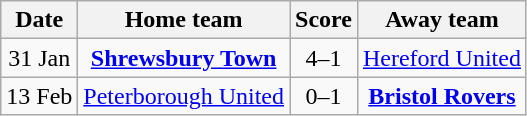<table class="wikitable" style="text-align: center">
<tr>
<th>Date</th>
<th>Home team</th>
<th>Score</th>
<th>Away team</th>
</tr>
<tr>
<td>31 Jan</td>
<td><strong><a href='#'>Shrewsbury Town</a></strong></td>
<td>4–1</td>
<td><a href='#'>Hereford United</a></td>
</tr>
<tr>
<td>13 Feb</td>
<td><a href='#'>Peterborough United</a></td>
<td>0–1</td>
<td><strong><a href='#'>Bristol Rovers</a></strong></td>
</tr>
</table>
